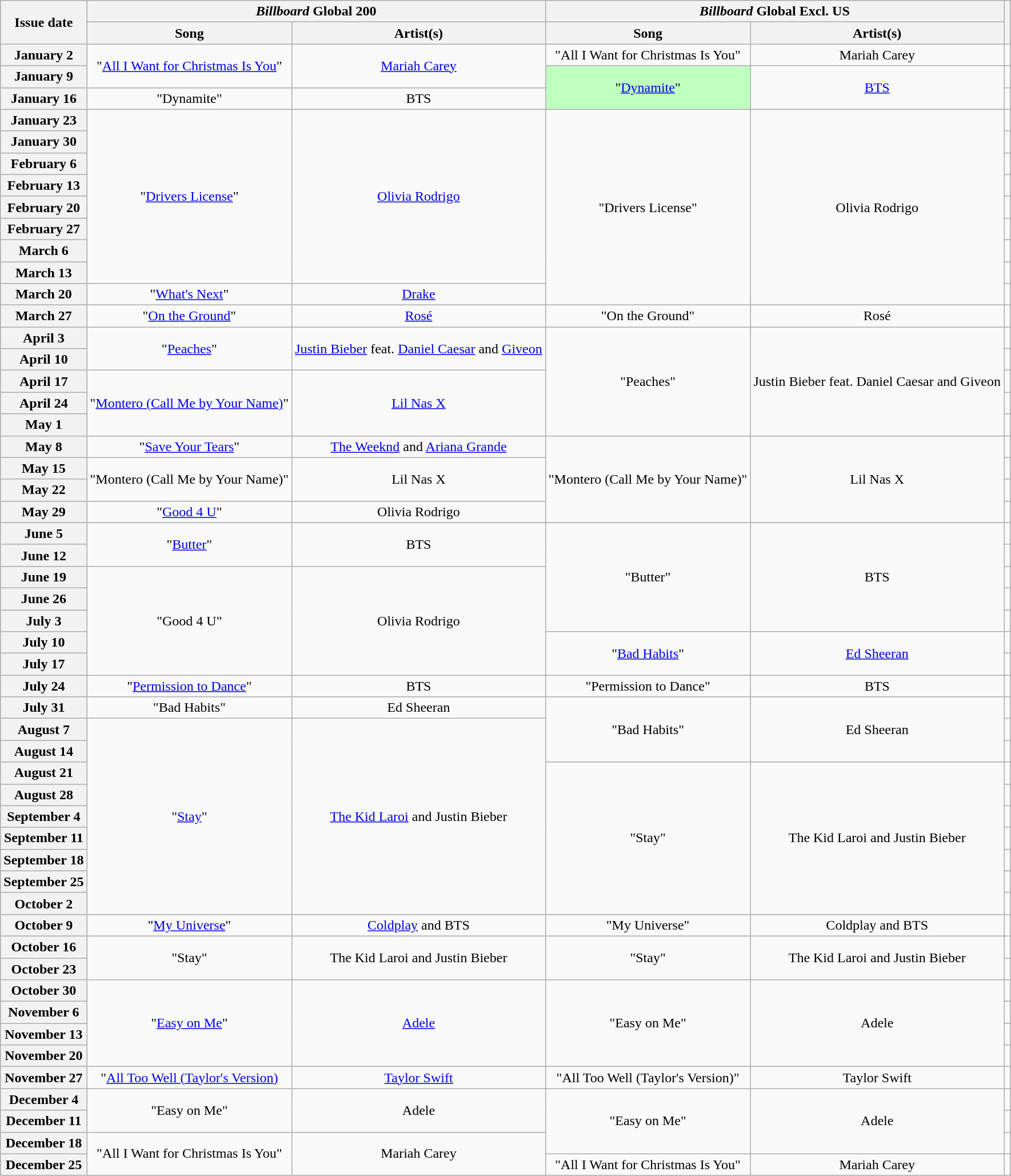<table class="wikitable plainrowheaders sortable" style="text-align: center">
<tr>
<th rowspan="2">Issue date</th>
<th colspan="2"><em>Billboard</em> Global 200</th>
<th colspan="2"><em>Billboard</em> Global Excl. US</th>
<th rowspan="2" class="unsortable"></th>
</tr>
<tr>
<th>Song</th>
<th>Artist(s)</th>
<th>Song</th>
<th>Artist(s)</th>
</tr>
<tr>
<th scope="row">January 2</th>
<td rowspan="2">"<a href='#'>All I Want for Christmas Is You</a>"</td>
<td rowspan="2"><a href='#'>Mariah Carey</a></td>
<td>"All I Want for Christmas Is You"</td>
<td>Mariah Carey</td>
<td></td>
</tr>
<tr>
<th scope="row">January 9</th>
<td bgcolor=#BFFFC0 rowspan="2">"<a href='#'>Dynamite</a>" </td>
<td rowspan="2"><a href='#'>BTS</a></td>
<td></td>
</tr>
<tr>
<th scope="row">January 16</th>
<td>"Dynamite"</td>
<td>BTS</td>
<td></td>
</tr>
<tr>
<th scope="row">January 23</th>
<td rowspan="8">"<a href='#'>Drivers License</a>"</td>
<td rowspan="8"><a href='#'>Olivia Rodrigo</a></td>
<td rowspan="9">"Drivers License"</td>
<td rowspan="9">Olivia Rodrigo</td>
<td></td>
</tr>
<tr>
<th scope="row">January 30</th>
<td></td>
</tr>
<tr>
<th scope="row">February 6</th>
<td></td>
</tr>
<tr>
<th scope="row">February 13</th>
<td></td>
</tr>
<tr>
<th scope="row">February 20</th>
<td></td>
</tr>
<tr>
<th scope="row">February 27</th>
<td></td>
</tr>
<tr>
<th scope="row">March 6</th>
<td></td>
</tr>
<tr>
<th scope="row">March 13</th>
<td></td>
</tr>
<tr>
<th scope="row">March 20</th>
<td>"<a href='#'>What's Next</a>"</td>
<td><a href='#'>Drake</a></td>
<td></td>
</tr>
<tr>
<th scope="row">March 27</th>
<td>"<a href='#'>On the Ground</a>"</td>
<td><a href='#'>Rosé</a></td>
<td>"On the Ground"</td>
<td>Rosé</td>
<td></td>
</tr>
<tr>
<th scope="row">April 3</th>
<td rowspan="2">"<a href='#'>Peaches</a>"</td>
<td rowspan="2"><a href='#'>Justin Bieber</a> feat. <a href='#'>Daniel Caesar</a> and <a href='#'>Giveon</a></td>
<td rowspan="5">"Peaches"</td>
<td rowspan="5">Justin Bieber feat. Daniel Caesar and Giveon</td>
<td></td>
</tr>
<tr>
<th scope="row">April 10</th>
<td></td>
</tr>
<tr>
<th scope="row">April 17</th>
<td rowspan="3">"<a href='#'>Montero (Call Me by Your Name)</a>"</td>
<td rowspan="3"><a href='#'>Lil Nas X</a></td>
<td></td>
</tr>
<tr>
<th scope="row">April 24</th>
<td></td>
</tr>
<tr>
<th scope="row">May 1</th>
<td></td>
</tr>
<tr>
<th scope="row">May 8</th>
<td>"<a href='#'>Save Your Tears</a>"</td>
<td><a href='#'>The Weeknd</a> and <a href='#'>Ariana Grande</a></td>
<td rowspan="4">"Montero (Call Me by Your Name)"</td>
<td rowspan="4">Lil Nas X</td>
<td></td>
</tr>
<tr>
<th scope="row">May 15</th>
<td rowspan="2">"Montero (Call Me by Your Name)"</td>
<td rowspan="2">Lil Nas X</td>
<td></td>
</tr>
<tr>
<th scope="row">May 22</th>
<td></td>
</tr>
<tr>
<th scope="row">May 29</th>
<td>"<a href='#'>Good 4 U</a>"</td>
<td>Olivia Rodrigo</td>
<td></td>
</tr>
<tr>
<th scope="row">June 5</th>
<td rowspan="2">"<a href='#'>Butter</a>"</td>
<td rowspan="2">BTS</td>
<td rowspan="5">"Butter"</td>
<td rowspan="5">BTS</td>
<td></td>
</tr>
<tr>
<th scope="row">June 12</th>
<td></td>
</tr>
<tr>
<th scope="row">June 19</th>
<td rowspan="5">"Good 4 U"</td>
<td rowspan="5">Olivia Rodrigo</td>
<td></td>
</tr>
<tr>
<th scope="row">June 26</th>
<td></td>
</tr>
<tr>
<th scope="row">July 3</th>
<td></td>
</tr>
<tr>
<th scope="row">July 10</th>
<td rowspan="2">"<a href='#'>Bad Habits</a>"</td>
<td rowspan="2"><a href='#'>Ed Sheeran</a></td>
<td></td>
</tr>
<tr>
<th scope="row">July 17</th>
<td></td>
</tr>
<tr>
<th scope="row">July 24</th>
<td>"<a href='#'>Permission to Dance</a>"</td>
<td>BTS</td>
<td>"Permission to Dance"</td>
<td>BTS</td>
<td></td>
</tr>
<tr>
<th scope="row">July 31</th>
<td>"Bad Habits"</td>
<td>Ed Sheeran</td>
<td rowspan="3">"Bad Habits"</td>
<td rowspan="3">Ed Sheeran</td>
<td></td>
</tr>
<tr>
<th scope="row">August 7</th>
<td rowspan="9">"<a href='#'>Stay</a>"</td>
<td rowspan="9"><a href='#'>The Kid Laroi</a> and Justin Bieber</td>
<td></td>
</tr>
<tr>
<th scope="row">August 14</th>
<td></td>
</tr>
<tr>
<th scope="row">August 21</th>
<td rowspan="7">"Stay"</td>
<td rowspan="7">The Kid Laroi and Justin Bieber</td>
<td></td>
</tr>
<tr>
<th scope="row">August 28</th>
<td></td>
</tr>
<tr>
<th scope="row">September 4</th>
<td></td>
</tr>
<tr>
<th scope="row">September 11</th>
<td></td>
</tr>
<tr>
<th scope="row">September 18</th>
<td></td>
</tr>
<tr>
<th scope="row">September 25</th>
<td></td>
</tr>
<tr>
<th scope="row">October 2</th>
<td></td>
</tr>
<tr>
<th scope="row">October 9</th>
<td>"<a href='#'>My Universe</a>"</td>
<td><a href='#'>Coldplay</a> and BTS</td>
<td>"My Universe"</td>
<td>Coldplay and BTS</td>
<td></td>
</tr>
<tr>
<th scope="row">October 16</th>
<td rowspan="2">"Stay"</td>
<td rowspan="2">The Kid Laroi and Justin Bieber</td>
<td rowspan="2">"Stay"</td>
<td rowspan="2">The Kid Laroi and Justin Bieber</td>
<td></td>
</tr>
<tr>
<th scope="row">October 23</th>
<td></td>
</tr>
<tr>
<th scope="row">October 30</th>
<td rowspan="4">"<a href='#'>Easy on Me</a>"</td>
<td rowspan="4"><a href='#'>Adele</a></td>
<td rowspan="4">"Easy on Me"</td>
<td rowspan="4">Adele</td>
<td></td>
</tr>
<tr>
<th scope="row">November 6</th>
<td></td>
</tr>
<tr>
<th scope="row">November 13</th>
<td></td>
</tr>
<tr>
<th scope="row">November 20</th>
<td></td>
</tr>
<tr>
<th scope="row">November 27</th>
<td>"<a href='#'>All Too Well (Taylor's Version)</a></td>
<td><a href='#'>Taylor Swift</a></td>
<td>"All Too Well (Taylor's Version)"</td>
<td>Taylor Swift</td>
<td></td>
</tr>
<tr>
<th scope="row">December 4</th>
<td rowspan="2">"Easy on Me"</td>
<td rowspan="2">Adele</td>
<td rowspan="3">"Easy on Me"</td>
<td rowspan="3">Adele</td>
<td></td>
</tr>
<tr>
<th scope="row">December 11</th>
<td></td>
</tr>
<tr>
<th scope="row">December 18</th>
<td rowspan="2">"All I Want for Christmas Is You"</td>
<td rowspan="2">Mariah Carey</td>
<td></td>
</tr>
<tr>
<th scope="row">December 25</th>
<td>"All I Want for Christmas Is You"</td>
<td>Mariah Carey</td>
<td></td>
</tr>
</table>
